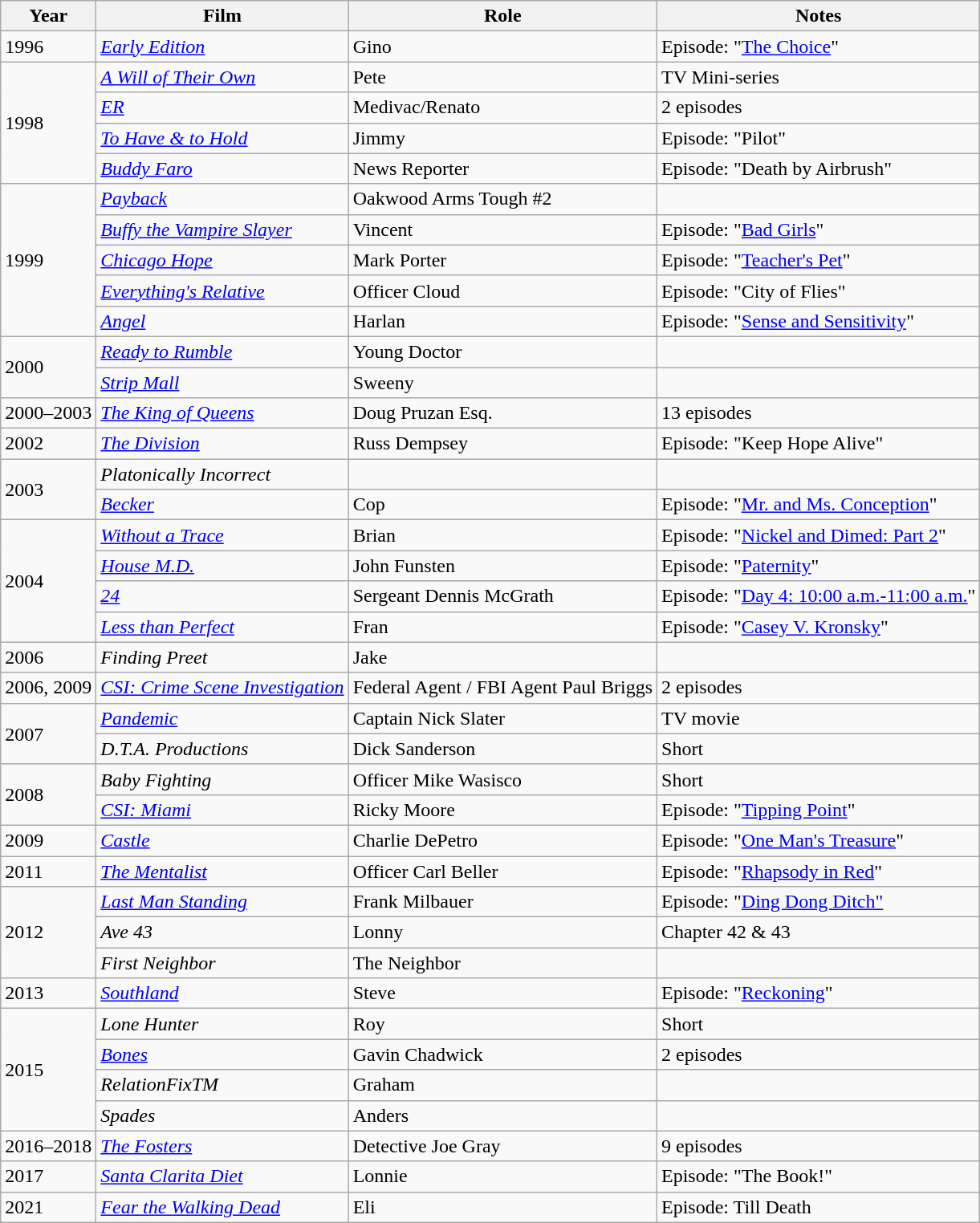<table class="wikitable">
<tr align="center">
<th>Year</th>
<th>Film</th>
<th>Role</th>
<th>Notes</th>
</tr>
<tr>
<td>1996</td>
<td><em><a href='#'>Early Edition</a></em></td>
<td>Gino</td>
<td>Episode: "<a href='#'>The Choice</a>"</td>
</tr>
<tr>
<td rowspan="4">1998</td>
<td><em><a href='#'>A Will of Their Own</a></em></td>
<td>Pete</td>
<td>TV Mini-series</td>
</tr>
<tr>
<td><em><a href='#'>ER</a></em></td>
<td>Medivac/Renato</td>
<td>2 episodes</td>
</tr>
<tr>
<td><em><a href='#'>To Have & to Hold</a></em></td>
<td>Jimmy</td>
<td>Episode: "Pilot"</td>
</tr>
<tr>
<td><em><a href='#'>Buddy Faro</a></em></td>
<td>News Reporter</td>
<td>Episode: "Death by Airbrush"</td>
</tr>
<tr>
<td rowspan=5>1999</td>
<td><em><a href='#'>Payback</a></em></td>
<td>Oakwood Arms Tough #2</td>
<td></td>
</tr>
<tr>
<td><em><a href='#'>Buffy the Vampire Slayer</a></em></td>
<td>Vincent</td>
<td>Episode: "<a href='#'>Bad Girls</a>"</td>
</tr>
<tr>
<td><em><a href='#'>Chicago Hope</a></em></td>
<td>Mark Porter</td>
<td>Episode: "<a href='#'>Teacher's Pet</a>"</td>
</tr>
<tr>
<td><em><a href='#'>Everything's Relative</a></em></td>
<td>Officer Cloud</td>
<td>Episode: "City of Flies"</td>
</tr>
<tr>
<td><em><a href='#'>Angel</a></em></td>
<td>Harlan</td>
<td>Episode: "<a href='#'>Sense and Sensitivity</a>"</td>
</tr>
<tr>
<td rowspan="2">2000</td>
<td><em><a href='#'>Ready to Rumble</a></em></td>
<td>Young Doctor</td>
<td></td>
</tr>
<tr>
<td><em><a href='#'>Strip Mall</a></em></td>
<td>Sweeny</td>
<td></td>
</tr>
<tr>
<td>2000–2003</td>
<td><em><a href='#'>The King of Queens</a></em></td>
<td>Doug Pruzan Esq.</td>
<td>13 episodes</td>
</tr>
<tr>
<td>2002</td>
<td><em><a href='#'>The Division</a></em></td>
<td>Russ Dempsey</td>
<td>Episode: "Keep Hope Alive"</td>
</tr>
<tr>
<td rowspan="2">2003</td>
<td><em>Platonically Incorrect</em></td>
<td></td>
<td></td>
</tr>
<tr>
<td><em><a href='#'>Becker</a></em></td>
<td>Cop</td>
<td>Episode: "<a href='#'>Mr. and Ms. Conception</a>"</td>
</tr>
<tr>
<td rowspan="4">2004</td>
<td><em><a href='#'>Without a Trace</a></em></td>
<td>Brian</td>
<td>Episode: "<a href='#'>Nickel and Dimed: Part 2</a>"</td>
</tr>
<tr>
<td><em><a href='#'>House M.D.</a></em></td>
<td>John Funsten</td>
<td>Episode: "<a href='#'>Paternity</a>"</td>
</tr>
<tr>
<td><em><a href='#'>24</a></em></td>
<td>Sergeant Dennis McGrath</td>
<td>Episode: "<a href='#'>Day 4: 10:00 a.m.-11:00 a.m.</a>"</td>
</tr>
<tr>
<td><em><a href='#'>Less than Perfect</a></em></td>
<td>Fran</td>
<td>Episode: "<a href='#'>Casey V. Kronsky</a>"</td>
</tr>
<tr>
<td>2006</td>
<td><em>Finding Preet</em></td>
<td>Jake</td>
<td></td>
</tr>
<tr>
<td>2006, 2009</td>
<td><em><a href='#'>CSI: Crime Scene Investigation</a></em></td>
<td>Federal Agent / FBI Agent Paul Briggs</td>
<td>2 episodes</td>
</tr>
<tr>
<td rowspan=2>2007</td>
<td><em><a href='#'>Pandemic</a></em></td>
<td>Captain Nick Slater</td>
<td>TV movie</td>
</tr>
<tr>
<td><em>D.T.A. Productions</em></td>
<td>Dick Sanderson</td>
<td>Short</td>
</tr>
<tr>
<td rowspan="2">2008</td>
<td><em>Baby Fighting</em></td>
<td>Officer Mike Wasisco</td>
<td>Short</td>
</tr>
<tr>
<td><em><a href='#'>CSI: Miami</a></em></td>
<td>Ricky Moore</td>
<td>Episode: "<a href='#'>Tipping Point</a>"</td>
</tr>
<tr>
<td>2009</td>
<td><em><a href='#'>Castle</a></em></td>
<td>Charlie DePetro</td>
<td>Episode: "<a href='#'>One Man's Treasure</a>"</td>
</tr>
<tr>
<td>2011</td>
<td><em><a href='#'>The Mentalist</a></em></td>
<td>Officer Carl Beller</td>
<td>Episode: "<a href='#'>Rhapsody in Red</a>"</td>
</tr>
<tr>
<td rowspan="3">2012</td>
<td><em><a href='#'>Last Man Standing</a></em></td>
<td>Frank Milbauer</td>
<td>Episode: "<a href='#'>Ding Dong Ditch"</a></td>
</tr>
<tr>
<td><em>Ave 43</em></td>
<td>Lonny</td>
<td>Chapter 42 & 43</td>
</tr>
<tr>
<td><em>First Neighbor</em></td>
<td>The Neighbor</td>
<td></td>
</tr>
<tr>
<td>2013</td>
<td><em><a href='#'>Southland</a></em></td>
<td>Steve</td>
<td>Episode: "<a href='#'>Reckoning</a>"</td>
</tr>
<tr>
<td rowspan="4">2015</td>
<td><em>Lone Hunter</em></td>
<td>Roy</td>
<td>Short</td>
</tr>
<tr>
<td><em><a href='#'>Bones</a></em></td>
<td>Gavin Chadwick</td>
<td>2 episodes</td>
</tr>
<tr>
<td><em>RelationFixTM</em></td>
<td>Graham</td>
<td></td>
</tr>
<tr>
<td><em>Spades</em></td>
<td>Anders</td>
<td></td>
</tr>
<tr>
<td>2016–2018</td>
<td><em><a href='#'>The Fosters</a></em></td>
<td>Detective Joe Gray</td>
<td>9 episodes</td>
</tr>
<tr>
<td>2017</td>
<td><em><a href='#'>Santa Clarita Diet</a></em></td>
<td>Lonnie</td>
<td>Episode: "The Book!"</td>
</tr>
<tr>
<td>2021</td>
<td><em><a href='#'>Fear the Walking Dead</a></em></td>
<td>Eli</td>
<td>Episode: Till Death</td>
</tr>
</table>
